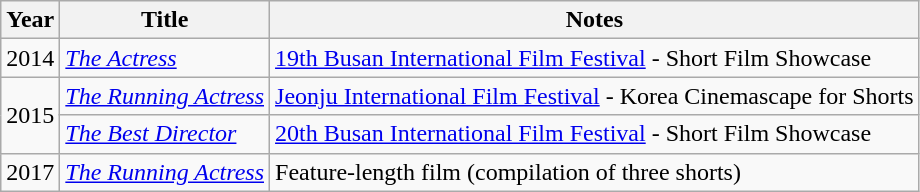<table class="wikitable sortable">
<tr>
<th>Year</th>
<th>Title</th>
<th class="unsortable">Notes</th>
</tr>
<tr>
<td>2014</td>
<td><em><a href='#'>The Actress</a></em></td>
<td><a href='#'>19th Busan International Film Festival</a> - Short Film Showcase</td>
</tr>
<tr>
<td rowspan="2">2015</td>
<td><em><a href='#'>The Running Actress</a></em></td>
<td><a href='#'>Jeonju International Film Festival</a> - Korea Cinemascape for Shorts</td>
</tr>
<tr>
<td><em><a href='#'>The Best Director</a></em></td>
<td><a href='#'>20th Busan International Film Festival</a> - Short Film Showcase</td>
</tr>
<tr>
<td>2017</td>
<td><em><a href='#'>The Running Actress</a></em></td>
<td>Feature-length film (compilation of three shorts)</td>
</tr>
</table>
